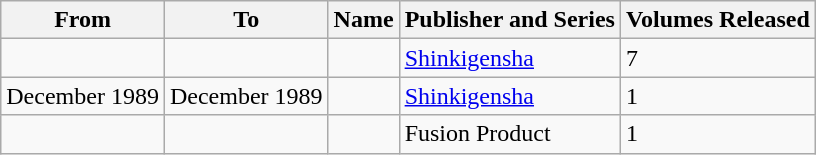<table class="wikitable sortable">
<tr>
<th>From</th>
<th>To</th>
<th>Name</th>
<th>Publisher and Series</th>
<th>Volumes Released</th>
</tr>
<tr>
<td></td>
<td></td>
<td></td>
<td><a href='#'>Shinkigensha</a></td>
<td>7</td>
</tr>
<tr>
<td>December 1989</td>
<td>December 1989</td>
<td></td>
<td><a href='#'>Shinkigensha</a></td>
<td>1</td>
</tr>
<tr>
<td></td>
<td></td>
<td></td>
<td>Fusion Product</td>
<td>1</td>
</tr>
</table>
